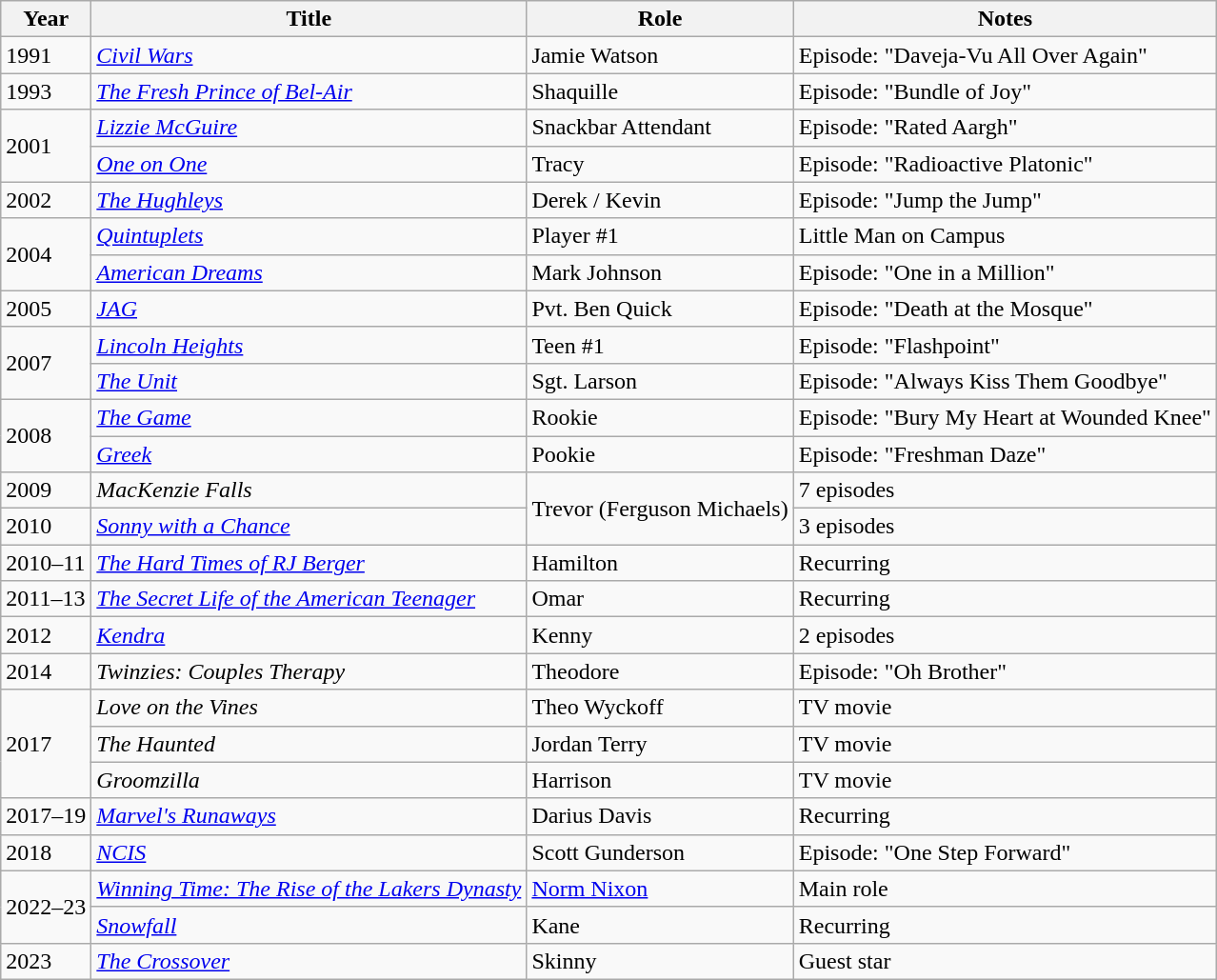<table class="wikitable sortable">
<tr>
<th>Year</th>
<th>Title</th>
<th>Role</th>
<th>Notes</th>
</tr>
<tr>
<td>1991</td>
<td><em><a href='#'>Civil Wars</a></em></td>
<td>Jamie Watson</td>
<td>Episode: "Daveja-Vu All Over Again"</td>
</tr>
<tr>
<td>1993</td>
<td><em><a href='#'>The Fresh Prince of Bel-Air</a></em></td>
<td>Shaquille</td>
<td>Episode: "Bundle of Joy"</td>
</tr>
<tr>
<td rowspan="2">2001</td>
<td><em><a href='#'>Lizzie McGuire</a></em></td>
<td>Snackbar Attendant</td>
<td>Episode: "Rated Aargh"</td>
</tr>
<tr>
<td><em><a href='#'>One on One</a></em></td>
<td>Tracy</td>
<td>Episode: "Radioactive Platonic"</td>
</tr>
<tr>
<td>2002</td>
<td><em><a href='#'>The Hughleys</a></em></td>
<td>Derek / Kevin</td>
<td>Episode: "Jump the Jump"</td>
</tr>
<tr>
<td rowspan="2">2004</td>
<td><em><a href='#'>Quintuplets</a></em></td>
<td>Player #1</td>
<td>Little Man on Campus</td>
</tr>
<tr>
<td><em><a href='#'>American Dreams</a></em></td>
<td>Mark Johnson</td>
<td>Episode: "One in a Million"</td>
</tr>
<tr>
<td>2005</td>
<td><em><a href='#'>JAG</a></em></td>
<td>Pvt. Ben Quick</td>
<td>Episode: "Death at the Mosque"</td>
</tr>
<tr>
<td rowspan="2">2007</td>
<td><em><a href='#'>Lincoln Heights</a></em></td>
<td>Teen #1</td>
<td>Episode: "Flashpoint"</td>
</tr>
<tr>
<td><em><a href='#'>The Unit</a></em></td>
<td>Sgt. Larson</td>
<td>Episode: "Always Kiss Them Goodbye"</td>
</tr>
<tr>
<td rowspan="2">2008</td>
<td><em><a href='#'>The Game</a></em></td>
<td>Rookie</td>
<td>Episode: "Bury My Heart at Wounded Knee"</td>
</tr>
<tr>
<td><em><a href='#'>Greek</a></em></td>
<td>Pookie</td>
<td>Episode: "Freshman Daze"</td>
</tr>
<tr>
<td>2009</td>
<td><em>MacKenzie Falls</em></td>
<td rowspan="2">Trevor (Ferguson Michaels)</td>
<td>7 episodes</td>
</tr>
<tr>
<td>2010</td>
<td><em><a href='#'>Sonny with a Chance</a></em></td>
<td>3 episodes</td>
</tr>
<tr>
<td>2010–11</td>
<td><em><a href='#'>The Hard Times of RJ Berger</a></em></td>
<td>Hamilton</td>
<td>Recurring</td>
</tr>
<tr>
<td>2011–13</td>
<td><em><a href='#'>The Secret Life of the American Teenager</a></em></td>
<td>Omar</td>
<td>Recurring</td>
</tr>
<tr>
<td>2012</td>
<td><em><a href='#'>Kendra</a></em></td>
<td>Kenny</td>
<td>2 episodes</td>
</tr>
<tr>
<td>2014</td>
<td><em>Twinzies: Couples Therapy</em></td>
<td>Theodore</td>
<td>Episode: "Oh Brother"</td>
</tr>
<tr>
<td rowspan="3">2017</td>
<td><em>Love on the Vines</em></td>
<td>Theo Wyckoff</td>
<td>TV movie</td>
</tr>
<tr>
<td><em>The Haunted</em></td>
<td>Jordan Terry</td>
<td>TV movie</td>
</tr>
<tr>
<td><em>Groomzilla</em></td>
<td>Harrison</td>
<td>TV movie</td>
</tr>
<tr>
<td>2017–19</td>
<td><em><a href='#'>Marvel's Runaways</a></em></td>
<td>Darius Davis</td>
<td>Recurring</td>
</tr>
<tr>
<td>2018</td>
<td><em><a href='#'>NCIS</a></em></td>
<td>Scott Gunderson</td>
<td>Episode: "One Step Forward"</td>
</tr>
<tr>
<td rowspan="2">2022–23</td>
<td><em><a href='#'>Winning Time: The Rise of the Lakers Dynasty</a></em></td>
<td><a href='#'>Norm Nixon</a></td>
<td>Main role</td>
</tr>
<tr>
<td><em><a href='#'>Snowfall</a></em></td>
<td>Kane</td>
<td>Recurring</td>
</tr>
<tr>
<td>2023</td>
<td><em><a href='#'>The Crossover</a></em></td>
<td>Skinny</td>
<td>Guest star</td>
</tr>
</table>
